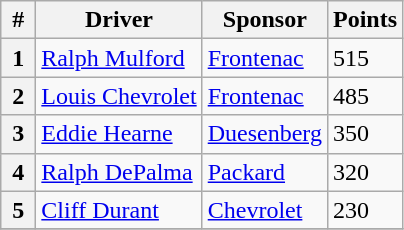<table class="wikitable">
<tr>
<th> # </th>
<th>Driver</th>
<th>Sponsor</th>
<th>Points</th>
</tr>
<tr>
<th>1</th>
<td><a href='#'>Ralph Mulford</a></td>
<td><a href='#'>Frontenac</a></td>
<td>515</td>
</tr>
<tr>
<th>2</th>
<td><a href='#'>Louis Chevrolet</a></td>
<td><a href='#'>Frontenac</a></td>
<td>485</td>
</tr>
<tr>
<th>3</th>
<td><a href='#'>Eddie Hearne</a></td>
<td><a href='#'>Duesenberg</a></td>
<td>350</td>
</tr>
<tr>
<th>4</th>
<td><a href='#'>Ralph DePalma</a></td>
<td><a href='#'>Packard</a></td>
<td>320</td>
</tr>
<tr>
<th>5</th>
<td><a href='#'>Cliff Durant</a></td>
<td><a href='#'>Chevrolet</a></td>
<td>230</td>
</tr>
<tr>
</tr>
</table>
